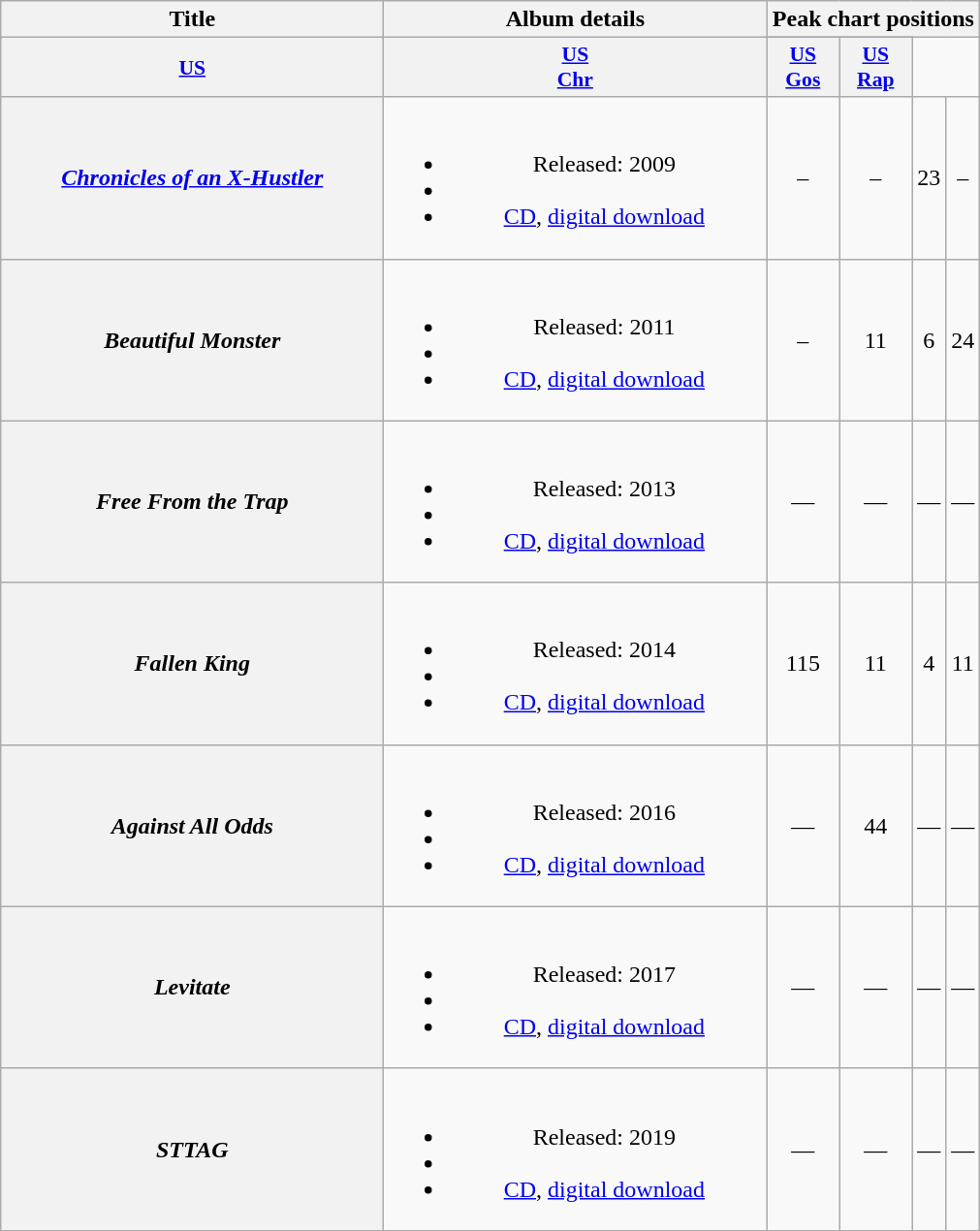<table class="wikitable plainrowheaders" style="text-align:center;">
<tr>
<th scope="col" rowspan="2" style="width:16em;">Title</th>
<th scope="col" rowspan="2" style="width:16em;">Album details</th>
<th scope="col" colspan="4">Peak chart positions</th>
</tr>
<tr>
</tr>
<tr>
<th style="width:3em; font-size:90%"><a href='#'>US</a></th>
<th style="width:3em; font-size:90%"><a href='#'>US<br>Chr</a></th>
<th style="width:3em; font-size:90%"><a href='#'>US<br>Gos</a></th>
<th style="width:3em; font-size:90%"><a href='#'>US<br>Rap</a></th>
</tr>
<tr>
<th scope="row"><em><a href='#'>Chronicles of an X-Hustler</a></em></th>
<td><br><ul><li>Released: 2009</li><li></li><li><a href='#'>CD</a>, <a href='#'>digital download</a></li></ul></td>
<td>–</td>
<td>–</td>
<td>23</td>
<td>–</td>
</tr>
<tr>
<th scope="row"><em>Beautiful Monster</em></th>
<td><br><ul><li>Released: 2011</li><li></li><li><a href='#'>CD</a>, <a href='#'>digital download</a></li></ul></td>
<td>–</td>
<td>11</td>
<td>6</td>
<td>24</td>
</tr>
<tr>
<th scope="row"><em>Free From the Trap</em></th>
<td><br><ul><li>Released: 2013</li><li></li><li><a href='#'>CD</a>, <a href='#'>digital download</a></li></ul></td>
<td>—</td>
<td>—</td>
<td>—</td>
<td>—</td>
</tr>
<tr>
<th scope="row"><em>Fallen King</em></th>
<td><br><ul><li>Released: 2014</li><li></li><li><a href='#'>CD</a>, <a href='#'>digital download</a></li></ul></td>
<td>115</td>
<td>11</td>
<td>4</td>
<td>11</td>
</tr>
<tr>
<th scope="row"><em>Against All Odds</em></th>
<td><br><ul><li>Released: 2016</li><li></li><li><a href='#'>CD</a>, <a href='#'>digital download</a></li></ul></td>
<td>—</td>
<td>44</td>
<td>—</td>
<td>—</td>
</tr>
<tr>
<th scope="row"><em>Levitate</em></th>
<td><br><ul><li>Released: 2017</li><li></li><li><a href='#'>CD</a>, <a href='#'>digital download</a></li></ul></td>
<td>—</td>
<td>—</td>
<td>—</td>
<td>—</td>
</tr>
<tr>
<th scope="row"><em>STTAG</em></th>
<td><br><ul><li>Released: 2019</li><li></li><li><a href='#'>CD</a>, <a href='#'>digital download</a></li></ul></td>
<td>—</td>
<td>—</td>
<td>—</td>
<td>—</td>
</tr>
</table>
